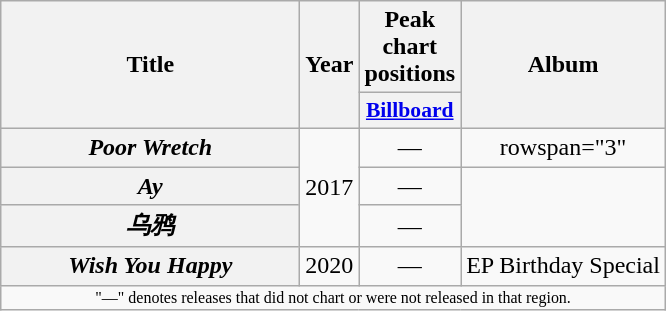<table class="wikitable plainrowheaders" style="text-align:center;">
<tr>
<th rowspan="2" scope="col" style="width:12em;">Title</th>
<th rowspan="2" scope="col">Year</th>
<th colspan="1">Peak chart positions</th>
<th rowspan="2" scope="col">Album</th>
</tr>
<tr>
<th scope="col" style="width:3em;font-size:90%;"><a href='#'>Billboard</a><br></th>
</tr>
<tr>
<th scope="row"><em>Poor Wretch</em></th>
<td rowspan="3">2017</td>
<td>—</td>
<td>rowspan="3" </td>
</tr>
<tr>
<th scope="row"><em>Ay</em></th>
<td>—</td>
</tr>
<tr>
<th scope="row"><em>乌鸦</em></th>
<td>—</td>
</tr>
<tr>
<th scope="row"><em>Wish You Happy</em></th>
<td>2020</td>
<td>—</td>
<td>EP Birthday Special</td>
</tr>
<tr>
<td colspan="6" style="text-align:center; font-size:8pt;">"—" denotes releases that did not chart or were not released in that region.</td>
</tr>
</table>
